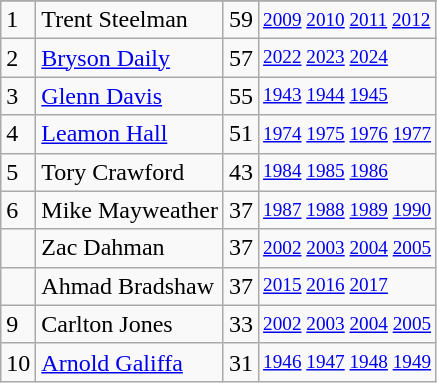<table class="wikitable">
<tr>
</tr>
<tr>
<td>1</td>
<td>Trent Steelman</td>
<td><abbr>59</abbr></td>
<td style="font-size:80%;"><a href='#'>2009</a> <a href='#'>2010</a> <a href='#'>2011</a> <a href='#'>2012</a></td>
</tr>
<tr>
<td>2</td>
<td><a href='#'>Bryson Daily</a></td>
<td><abbr>57</abbr></td>
<td style="font-size:80%;"><a href='#'>2022</a> <a href='#'>2023</a> <a href='#'>2024</a></td>
</tr>
<tr>
<td>3</td>
<td><a href='#'>Glenn Davis</a></td>
<td><abbr>55</abbr></td>
<td style="font-size:80%;"><a href='#'>1943</a> <a href='#'>1944</a> <a href='#'>1945</a></td>
</tr>
<tr>
<td>4</td>
<td><a href='#'>Leamon Hall</a></td>
<td><abbr>51</abbr></td>
<td style="font-size:80%;"><a href='#'>1974</a> <a href='#'>1975</a> <a href='#'>1976</a> <a href='#'>1977</a></td>
</tr>
<tr>
<td>5</td>
<td>Tory Crawford</td>
<td><abbr>43</abbr></td>
<td style="font-size:80%;"><a href='#'>1984</a> <a href='#'>1985</a> <a href='#'>1986</a></td>
</tr>
<tr>
<td>6</td>
<td>Mike Mayweather</td>
<td><abbr>37</abbr></td>
<td style="font-size:80%;"><a href='#'>1987</a> <a href='#'>1988</a> <a href='#'>1989</a> <a href='#'>1990</a></td>
</tr>
<tr>
<td></td>
<td>Zac Dahman</td>
<td><abbr>37</abbr></td>
<td style="font-size:80%;"><a href='#'>2002</a> <a href='#'>2003</a> <a href='#'>2004</a> <a href='#'>2005</a></td>
</tr>
<tr>
<td></td>
<td>Ahmad Bradshaw</td>
<td><abbr>37</abbr></td>
<td style="font-size:80%;"><a href='#'>2015</a> <a href='#'>2016</a> <a href='#'>2017</a></td>
</tr>
<tr>
<td>9</td>
<td>Carlton Jones</td>
<td><abbr>33</abbr></td>
<td style="font-size:80%;"><a href='#'>2002</a> <a href='#'>2003</a> <a href='#'>2004</a> <a href='#'>2005</a></td>
</tr>
<tr>
<td>10</td>
<td><a href='#'>Arnold Galiffa</a></td>
<td><abbr>31</abbr></td>
<td style="font-size:80%;"><a href='#'>1946</a> <a href='#'>1947</a> <a href='#'>1948</a> <a href='#'>1949</a></td>
</tr>
</table>
